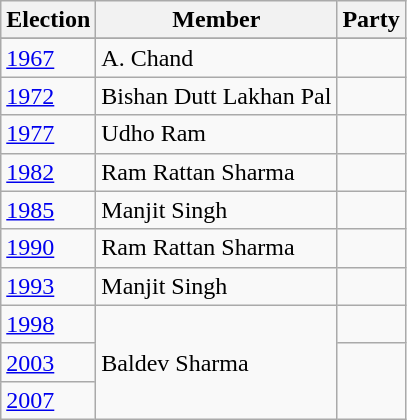<table class="wikitable sortable">
<tr>
<th>Election</th>
<th>Member</th>
<th colspan=2>Party</th>
</tr>
<tr>
</tr>
<tr>
<td><a href='#'>1967</a></td>
<td>A. Chand</td>
<td></td>
</tr>
<tr>
<td><a href='#'>1972</a></td>
<td>Bishan Dutt Lakhan Pal</td>
</tr>
<tr>
<td><a href='#'>1977</a></td>
<td>Udho Ram</td>
<td></td>
</tr>
<tr>
<td><a href='#'>1982</a></td>
<td>Ram Rattan Sharma</td>
<td></td>
</tr>
<tr>
<td><a href='#'>1985</a></td>
<td>Manjit Singh</td>
<td></td>
</tr>
<tr>
<td><a href='#'>1990</a></td>
<td>Ram Rattan Sharma</td>
<td></td>
</tr>
<tr>
<td><a href='#'>1993</a></td>
<td>Manjit Singh</td>
<td></td>
</tr>
<tr>
<td><a href='#'>1998</a></td>
<td rowspan=3>Baldev Sharma</td>
<td></td>
</tr>
<tr>
<td><a href='#'>2003</a></td>
</tr>
<tr>
<td><a href='#'>2007</a></td>
</tr>
</table>
